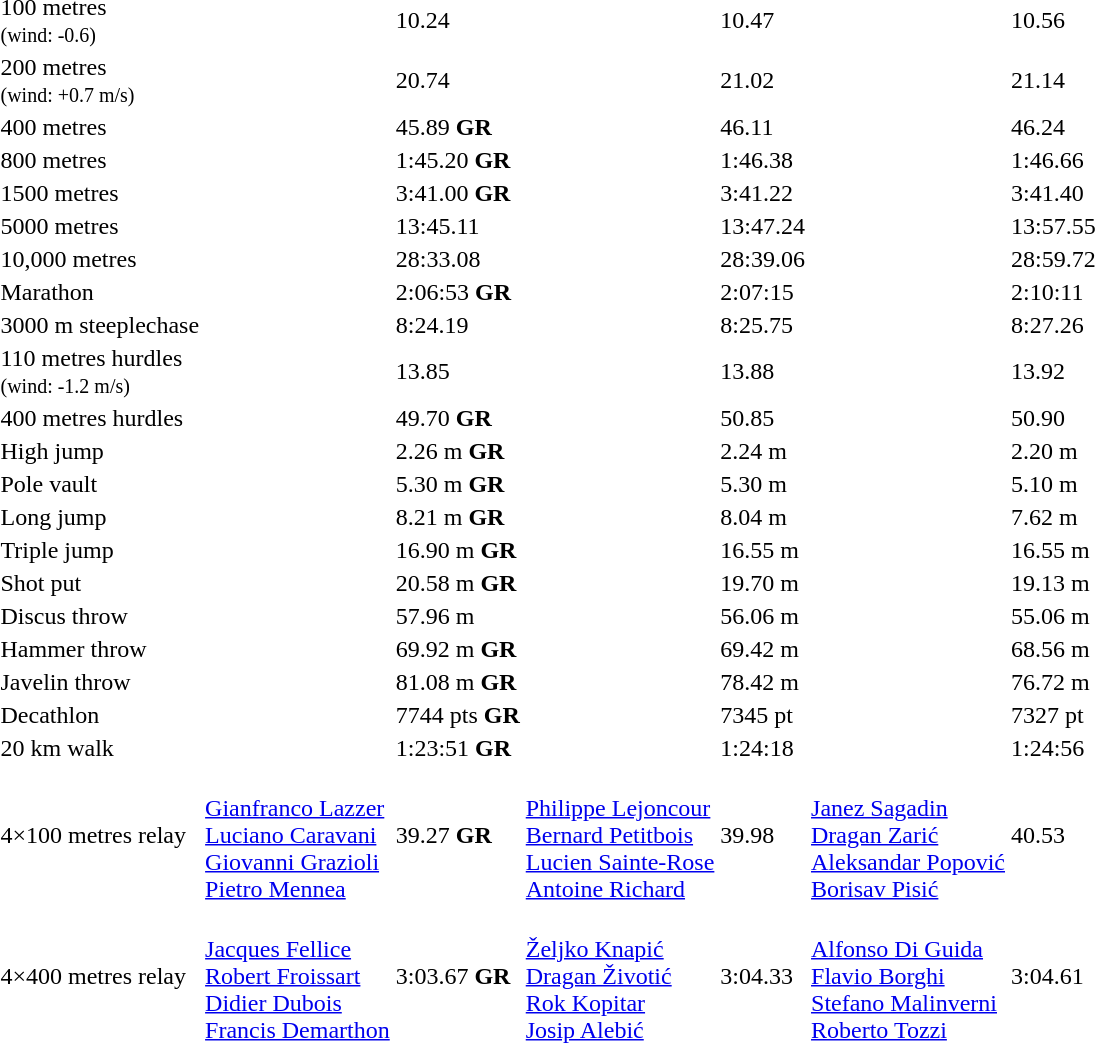<table>
<tr>
<td>100 metres<br><small>(wind: -0.6)</small></td>
<td></td>
<td>10.24</td>
<td></td>
<td>10.47</td>
<td></td>
<td>10.56</td>
</tr>
<tr>
<td>200 metres<br><small>(wind: +0.7 m/s)</small></td>
<td></td>
<td>20.74</td>
<td></td>
<td>21.02</td>
<td></td>
<td>21.14</td>
</tr>
<tr>
<td>400 metres</td>
<td></td>
<td>45.89 <strong>GR</strong></td>
<td></td>
<td>46.11</td>
<td></td>
<td>46.24</td>
</tr>
<tr>
<td>800 metres</td>
<td></td>
<td>1:45.20 <strong>GR</strong></td>
<td></td>
<td>1:46.38</td>
<td></td>
<td>1:46.66</td>
</tr>
<tr>
<td>1500 metres</td>
<td></td>
<td>3:41.00 <strong>GR</strong></td>
<td></td>
<td>3:41.22</td>
<td></td>
<td>3:41.40</td>
</tr>
<tr>
<td>5000 metres</td>
<td></td>
<td>13:45.11</td>
<td></td>
<td>13:47.24</td>
<td></td>
<td>13:57.55</td>
</tr>
<tr>
<td>10,000 metres</td>
<td></td>
<td>28:33.08</td>
<td></td>
<td>28:39.06</td>
<td></td>
<td>28:59.72</td>
</tr>
<tr>
<td>Marathon</td>
<td></td>
<td>2:06:53 <strong>GR</strong></td>
<td></td>
<td>2:07:15</td>
<td></td>
<td>2:10:11</td>
</tr>
<tr>
<td>3000 m steeplechase</td>
<td></td>
<td>8:24.19</td>
<td></td>
<td>8:25.75</td>
<td></td>
<td>8:27.26</td>
</tr>
<tr>
<td>110 metres hurdles<br><small>(wind: -1.2 m/s)</small></td>
<td></td>
<td>13.85</td>
<td></td>
<td>13.88</td>
<td></td>
<td>13.92</td>
</tr>
<tr>
<td>400 metres hurdles</td>
<td></td>
<td>49.70 <strong>GR</strong></td>
<td></td>
<td>50.85</td>
<td></td>
<td>50.90</td>
</tr>
<tr>
<td>High jump</td>
<td></td>
<td>2.26 m <strong>GR</strong></td>
<td></td>
<td>2.24 m</td>
<td></td>
<td>2.20 m</td>
</tr>
<tr>
<td>Pole vault</td>
<td></td>
<td>5.30 m <strong>GR</strong></td>
<td></td>
<td>5.30 m</td>
<td></td>
<td>5.10 m</td>
</tr>
<tr>
<td>Long jump</td>
<td></td>
<td>8.21 m <strong>GR</strong></td>
<td></td>
<td>8.04 m</td>
<td></td>
<td>7.62 m</td>
</tr>
<tr>
<td>Triple jump</td>
<td></td>
<td>16.90 m <strong>GR</strong></td>
<td></td>
<td>16.55 m</td>
<td></td>
<td>16.55 m</td>
</tr>
<tr>
<td>Shot put</td>
<td></td>
<td>20.58 m <strong>GR</strong></td>
<td></td>
<td>19.70 m</td>
<td></td>
<td>19.13 m</td>
</tr>
<tr>
<td>Discus throw</td>
<td></td>
<td>57.96 m</td>
<td></td>
<td>56.06 m</td>
<td></td>
<td>55.06 m</td>
</tr>
<tr>
<td>Hammer throw</td>
<td></td>
<td>69.92 m <strong>GR</strong></td>
<td></td>
<td>69.42 m</td>
<td></td>
<td>68.56 m</td>
</tr>
<tr>
<td>Javelin throw</td>
<td></td>
<td>81.08 m <strong>GR</strong></td>
<td></td>
<td>78.42 m</td>
<td></td>
<td>76.72 m</td>
</tr>
<tr>
<td>Decathlon</td>
<td></td>
<td>7744 pts <strong>GR</strong></td>
<td></td>
<td>7345 pt</td>
<td></td>
<td>7327 pt</td>
</tr>
<tr>
<td>20 km walk</td>
<td></td>
<td>1:23:51 <strong>GR</strong></td>
<td></td>
<td>1:24:18</td>
<td></td>
<td>1:24:56</td>
</tr>
<tr>
<td>4×100 metres relay</td>
<td><br><a href='#'>Gianfranco Lazzer</a><br><a href='#'>Luciano Caravani</a><br><a href='#'>Giovanni Grazioli</a><br><a href='#'>Pietro Mennea</a></td>
<td>39.27 <strong>GR</strong></td>
<td><br><a href='#'>Philippe Lejoncour</a><br><a href='#'>Bernard Petitbois</a><br><a href='#'>Lucien Sainte-Rose</a><br><a href='#'>Antoine Richard</a></td>
<td>39.98</td>
<td><br><a href='#'>Janez Sagadin</a><br><a href='#'>Dragan Zarić</a><br><a href='#'>Aleksandar Popović</a><br><a href='#'>Borisav Pisić</a></td>
<td>40.53</td>
</tr>
<tr>
<td>4×400 metres relay</td>
<td><br><a href='#'>Jacques Fellice</a><br><a href='#'>Robert Froissart</a><br><a href='#'>Didier Dubois</a><br><a href='#'>Francis Demarthon</a></td>
<td>3:03.67 <strong>GR</strong></td>
<td><br><a href='#'>Željko Knapić</a><br><a href='#'>Dragan Životić</a><br><a href='#'>Rok Kopitar</a><br><a href='#'>Josip Alebić</a></td>
<td>3:04.33</td>
<td><br><a href='#'>Alfonso Di Guida</a><br><a href='#'>Flavio Borghi</a><br><a href='#'>Stefano Malinverni</a><br><a href='#'>Roberto Tozzi</a></td>
<td>3:04.61</td>
</tr>
</table>
